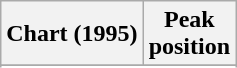<table class="wikitable sortable plainrowheaders" style="text-align:center">
<tr>
<th scope="col">Chart (1995)</th>
<th scope="col">Peak<br>position</th>
</tr>
<tr>
</tr>
<tr>
</tr>
<tr>
</tr>
</table>
